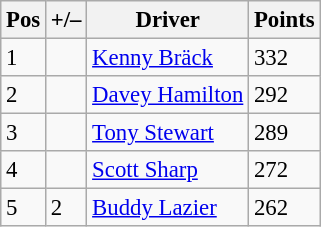<table class="wikitable" style="font-size: 95%;">
<tr>
<th>Pos</th>
<th>+/–</th>
<th>Driver</th>
<th>Points</th>
</tr>
<tr>
<td>1</td>
<td align="left"></td>
<td> <a href='#'>Kenny Bräck</a></td>
<td>332</td>
</tr>
<tr>
<td>2</td>
<td align="left"></td>
<td> <a href='#'>Davey Hamilton</a></td>
<td>292</td>
</tr>
<tr>
<td>3</td>
<td align="left"></td>
<td> <a href='#'>Tony Stewart</a></td>
<td>289</td>
</tr>
<tr>
<td>4</td>
<td align="left"></td>
<td> <a href='#'>Scott Sharp</a></td>
<td>272</td>
</tr>
<tr>
<td>5</td>
<td align="left"> 2</td>
<td> <a href='#'>Buddy Lazier</a></td>
<td>262</td>
</tr>
</table>
